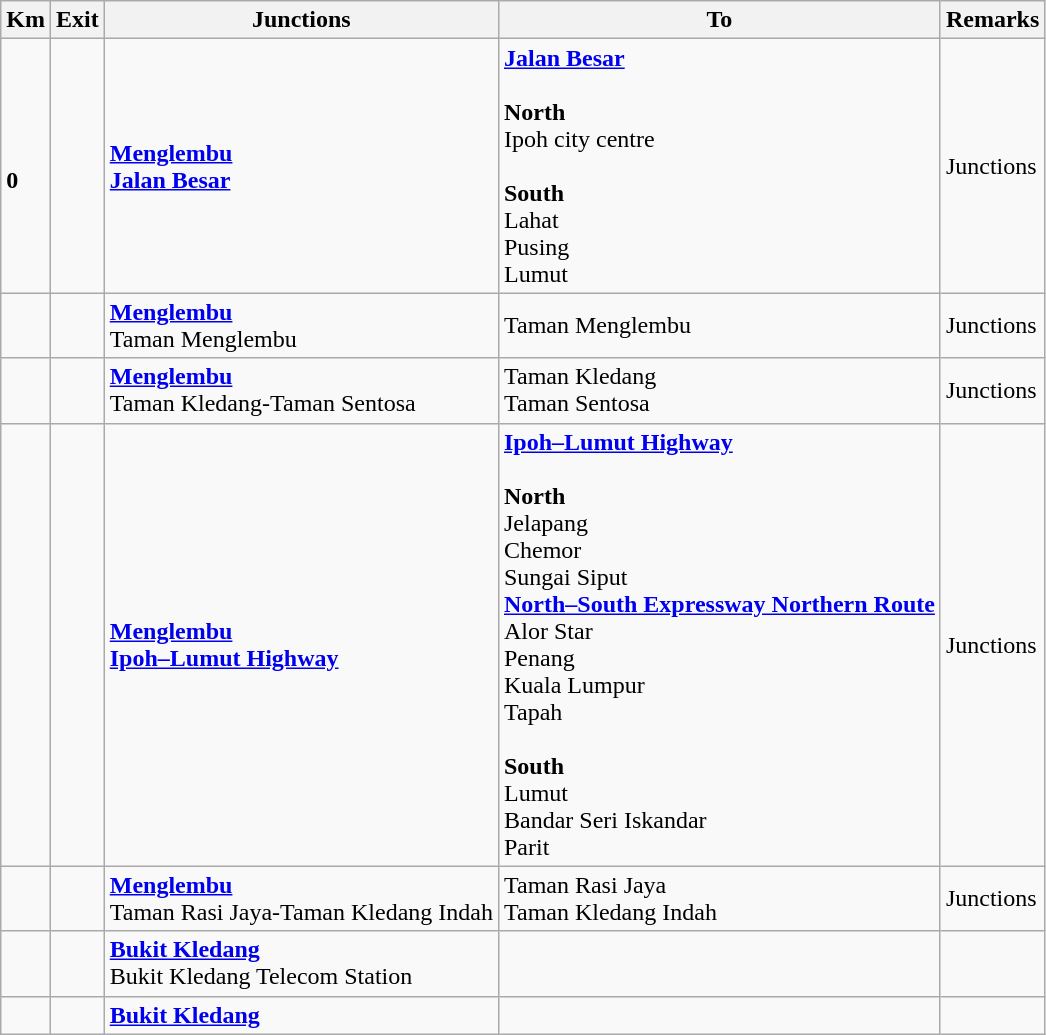<table class="wikitable">
<tr>
<th>Km</th>
<th>Exit</th>
<th>Junctions</th>
<th>To</th>
<th>Remarks</th>
</tr>
<tr>
<td><br><strong>0</strong></td>
<td></td>
<td><strong><a href='#'>Menglembu</a></strong><br> <strong><a href='#'>Jalan Besar</a></strong></td>
<td> <strong><a href='#'>Jalan Besar</a></strong><br><br><strong>North</strong><br> Ipoh city centre<br><br><strong>South </strong><br> Lahat<br> Pusing<br> Lumut</td>
<td>Junctions</td>
</tr>
<tr>
<td></td>
<td></td>
<td><strong><a href='#'>Menglembu</a></strong><br>Taman Menglembu</td>
<td>Taman Menglembu</td>
<td>Junctions</td>
</tr>
<tr>
<td></td>
<td></td>
<td><strong><a href='#'>Menglembu</a></strong><br>Taman Kledang-Taman Sentosa</td>
<td>Taman Kledang<br>Taman Sentosa</td>
<td>Junctions</td>
</tr>
<tr>
<td></td>
<td></td>
<td><strong><a href='#'>Menglembu</a></strong><br> <strong><a href='#'>Ipoh–Lumut Highway</a></strong></td>
<td> <strong><a href='#'>Ipoh–Lumut Highway</a></strong><br><br><strong>North</strong><br> Jelapang<br> Chemor<br> Sungai Siput<br>  <strong><a href='#'>North–South Expressway Northern Route</a></strong><br>Alor Star<br>Penang<br>Kuala Lumpur<br>Tapah<br><br><strong>South </strong><br> Lumut<br> Bandar Seri Iskandar<br> Parit</td>
<td>Junctions</td>
</tr>
<tr>
<td></td>
<td></td>
<td><strong><a href='#'>Menglembu</a></strong><br>Taman Rasi Jaya-Taman Kledang Indah</td>
<td>Taman Rasi Jaya<br>Taman Kledang Indah</td>
<td>Junctions</td>
</tr>
<tr>
<td></td>
<td></td>
<td><strong><a href='#'>Bukit Kledang</a></strong><br>Bukit Kledang Telecom Station</td>
<td></td>
</tr>
<tr>
<td></td>
<td></td>
<td><strong><a href='#'>Bukit Kledang</a></strong></td>
<td></td>
<td></td>
</tr>
</table>
